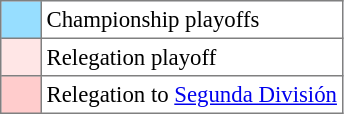<table bgcolor="#f7f8ff" cellpadding="3" cellspacing="0" border="1" style="font-size: 95%; border: gray solid 1px; border-collapse: collapse;text-align:center;">
<tr>
<td style="background: #97DEFF;" width="20"></td>
<td bgcolor="#ffffff" align=left>Championship playoffs</td>
</tr>
<tr>
<td style="background: #FFE6E6" width="20"></td>
<td bgcolor="#ffffff" align=left>Relegation playoff</td>
</tr>
<tr>
<td style="background: #FFCCCC" width="20"></td>
<td bgcolor="#ffffff" align=left>Relegation to <a href='#'>Segunda División</a></td>
</tr>
</table>
